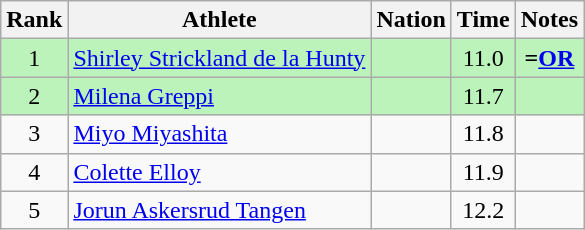<table class="wikitable sortable" style="text-align:center">
<tr>
<th>Rank</th>
<th>Athlete</th>
<th>Nation</th>
<th>Time</th>
<th>Notes</th>
</tr>
<tr bgcolor=bbf3bb>
<td>1</td>
<td align="left"><a href='#'>Shirley Strickland de la Hunty</a></td>
<td align="left"></td>
<td>11.0</td>
<td><strong>=<a href='#'>OR</a></strong></td>
</tr>
<tr bgcolor=bbf3bb>
<td>2</td>
<td align="left"><a href='#'>Milena Greppi</a></td>
<td align="left"></td>
<td>11.7</td>
<td></td>
</tr>
<tr>
<td>3</td>
<td align="left"><a href='#'>Miyo Miyashita</a></td>
<td align="left"></td>
<td>11.8</td>
<td></td>
</tr>
<tr>
<td>4</td>
<td align="left"><a href='#'>Colette Elloy</a></td>
<td align="left"></td>
<td>11.9</td>
<td></td>
</tr>
<tr>
<td>5</td>
<td align="left"><a href='#'>Jorun Askersrud Tangen</a></td>
<td align="left"></td>
<td>12.2</td>
<td></td>
</tr>
</table>
